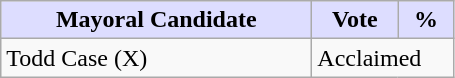<table class="wikitable">
<tr>
<th style="background:#ddf; width:200px;">Mayoral Candidate </th>
<th style="background:#ddf; width:50px;">Vote</th>
<th style="background:#ddf; width:30px;">%</th>
</tr>
<tr>
<td>Todd Case (X)</td>
<td colspan="2">Acclaimed</td>
</tr>
</table>
